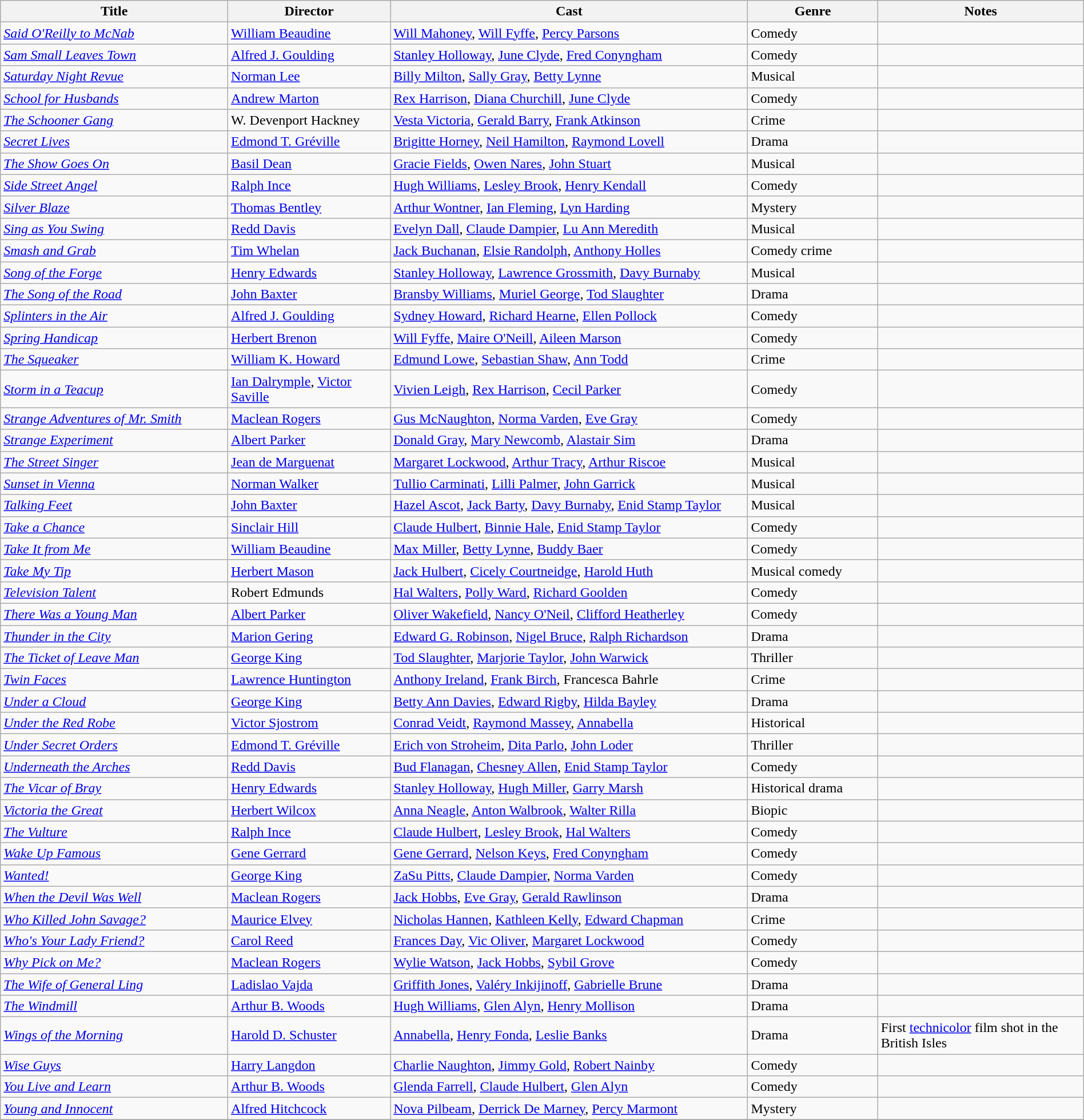<table class="wikitable" style="width:100%;">
<tr>
<th style="width:21%;">Title</th>
<th style="width:15%;">Director</th>
<th style="width:33%;">Cast</th>
<th style="width:12%;">Genre</th>
<th style="width:19%;">Notes</th>
</tr>
<tr>
<td><em><a href='#'>Said O'Reilly to McNab</a></em></td>
<td><a href='#'>William Beaudine</a></td>
<td><a href='#'>Will Mahoney</a>, <a href='#'>Will Fyffe</a>, <a href='#'>Percy Parsons</a></td>
<td>Comedy</td>
<td></td>
</tr>
<tr>
<td><em><a href='#'>Sam Small Leaves Town</a></em></td>
<td><a href='#'>Alfred J. Goulding</a></td>
<td><a href='#'>Stanley Holloway</a>, <a href='#'>June Clyde</a>, <a href='#'>Fred Conyngham</a></td>
<td>Comedy</td>
<td></td>
</tr>
<tr>
<td><em><a href='#'>Saturday Night Revue</a></em></td>
<td><a href='#'>Norman Lee</a></td>
<td><a href='#'>Billy Milton</a>, <a href='#'>Sally Gray</a>, <a href='#'>Betty Lynne</a></td>
<td>Musical</td>
<td></td>
</tr>
<tr>
<td><em><a href='#'>School for Husbands</a></em></td>
<td><a href='#'>Andrew Marton</a></td>
<td><a href='#'>Rex Harrison</a>, <a href='#'>Diana Churchill</a>, <a href='#'>June Clyde</a></td>
<td>Comedy</td>
<td></td>
</tr>
<tr>
<td><em><a href='#'>The Schooner Gang</a></em></td>
<td>W. Devenport Hackney</td>
<td><a href='#'>Vesta Victoria</a>, <a href='#'>Gerald Barry</a>, <a href='#'>Frank Atkinson</a></td>
<td>Crime</td>
<td></td>
</tr>
<tr>
<td><em><a href='#'>Secret Lives</a></em></td>
<td><a href='#'>Edmond T. Gréville</a></td>
<td><a href='#'>Brigitte Horney</a>, <a href='#'>Neil Hamilton</a>, <a href='#'>Raymond Lovell</a></td>
<td>Drama</td>
<td></td>
</tr>
<tr>
<td><em><a href='#'>The Show Goes On</a></em></td>
<td><a href='#'>Basil Dean</a></td>
<td><a href='#'>Gracie Fields</a>, <a href='#'>Owen Nares</a>, <a href='#'>John Stuart</a></td>
<td>Musical</td>
<td></td>
</tr>
<tr>
<td><em><a href='#'>Side Street Angel</a></em></td>
<td><a href='#'>Ralph Ince</a></td>
<td><a href='#'>Hugh Williams</a>, <a href='#'>Lesley Brook</a>, <a href='#'>Henry Kendall</a></td>
<td>Comedy</td>
<td></td>
</tr>
<tr>
<td><em><a href='#'>Silver Blaze</a></em></td>
<td><a href='#'>Thomas Bentley</a></td>
<td><a href='#'>Arthur Wontner</a>, <a href='#'>Ian Fleming</a>, <a href='#'>Lyn Harding</a></td>
<td>Mystery</td>
<td></td>
</tr>
<tr>
<td><em><a href='#'>Sing as You Swing</a></em></td>
<td><a href='#'>Redd Davis</a></td>
<td><a href='#'>Evelyn Dall</a>, <a href='#'>Claude Dampier</a>, <a href='#'>Lu Ann Meredith</a></td>
<td>Musical</td>
<td></td>
</tr>
<tr>
<td><em><a href='#'>Smash and Grab</a></em></td>
<td><a href='#'>Tim Whelan</a></td>
<td><a href='#'>Jack Buchanan</a>, <a href='#'>Elsie Randolph</a>, <a href='#'>Anthony Holles</a></td>
<td>Comedy crime</td>
<td></td>
</tr>
<tr>
<td><em><a href='#'>Song of the Forge</a></em></td>
<td><a href='#'>Henry Edwards</a></td>
<td><a href='#'>Stanley Holloway</a>, <a href='#'>Lawrence Grossmith</a>, <a href='#'>Davy Burnaby</a></td>
<td>Musical</td>
<td></td>
</tr>
<tr>
<td><em><a href='#'>The Song of the Road</a></em></td>
<td><a href='#'>John Baxter</a></td>
<td><a href='#'>Bransby Williams</a>, <a href='#'>Muriel George</a>, <a href='#'>Tod Slaughter</a></td>
<td>Drama</td>
<td></td>
</tr>
<tr>
<td><em><a href='#'>Splinters in the Air</a></em></td>
<td><a href='#'>Alfred J. Goulding</a></td>
<td><a href='#'>Sydney Howard</a>, <a href='#'>Richard Hearne</a>, <a href='#'>Ellen Pollock</a></td>
<td>Comedy</td>
<td></td>
</tr>
<tr>
<td><em><a href='#'>Spring Handicap</a></em></td>
<td><a href='#'>Herbert Brenon</a></td>
<td><a href='#'>Will Fyffe</a>, <a href='#'>Maire O'Neill</a>, <a href='#'>Aileen Marson</a></td>
<td>Comedy</td>
<td></td>
</tr>
<tr>
<td><em><a href='#'>The Squeaker</a></em></td>
<td><a href='#'>William K. Howard</a></td>
<td><a href='#'>Edmund Lowe</a>, <a href='#'>Sebastian Shaw</a>, <a href='#'>Ann Todd</a></td>
<td>Crime</td>
<td></td>
</tr>
<tr>
<td><em><a href='#'>Storm in a Teacup</a></em></td>
<td><a href='#'>Ian Dalrymple</a>, <a href='#'>Victor Saville</a></td>
<td><a href='#'>Vivien Leigh</a>, <a href='#'>Rex Harrison</a>, <a href='#'>Cecil Parker</a></td>
<td>Comedy</td>
<td></td>
</tr>
<tr>
<td><em><a href='#'>Strange Adventures of Mr. Smith</a></em></td>
<td><a href='#'>Maclean Rogers</a></td>
<td><a href='#'>Gus McNaughton</a>, <a href='#'>Norma Varden</a>, <a href='#'>Eve Gray</a></td>
<td>Comedy</td>
<td></td>
</tr>
<tr>
<td><em><a href='#'>Strange Experiment</a></em></td>
<td><a href='#'>Albert Parker</a></td>
<td><a href='#'>Donald Gray</a>, <a href='#'>Mary Newcomb</a>, <a href='#'>Alastair Sim</a></td>
<td>Drama</td>
<td></td>
</tr>
<tr>
<td><em><a href='#'>The Street Singer</a></em></td>
<td><a href='#'>Jean de Marguenat</a></td>
<td><a href='#'>Margaret Lockwood</a>, <a href='#'>Arthur Tracy</a>, <a href='#'>Arthur Riscoe</a></td>
<td>Musical</td>
<td></td>
</tr>
<tr>
<td><em><a href='#'>Sunset in Vienna</a></em></td>
<td><a href='#'>Norman Walker</a></td>
<td><a href='#'>Tullio Carminati</a>, <a href='#'>Lilli Palmer</a>, <a href='#'>John Garrick</a></td>
<td>Musical</td>
<td></td>
</tr>
<tr>
<td><em><a href='#'>Talking Feet</a></em></td>
<td><a href='#'>John Baxter</a></td>
<td><a href='#'>Hazel Ascot</a>, <a href='#'>Jack Barty</a>, <a href='#'>Davy Burnaby</a>, <a href='#'>Enid Stamp Taylor</a></td>
<td>Musical</td>
<td></td>
</tr>
<tr>
<td><em><a href='#'>Take a Chance</a></em></td>
<td><a href='#'>Sinclair Hill</a></td>
<td><a href='#'>Claude Hulbert</a>, <a href='#'>Binnie Hale</a>, <a href='#'>Enid Stamp Taylor</a></td>
<td>Comedy</td>
<td></td>
</tr>
<tr>
<td><em><a href='#'>Take It from Me</a></em></td>
<td><a href='#'>William Beaudine</a></td>
<td><a href='#'>Max Miller</a>, <a href='#'>Betty Lynne</a>, <a href='#'>Buddy Baer</a></td>
<td>Comedy</td>
<td></td>
</tr>
<tr>
<td><em><a href='#'>Take My Tip</a></em></td>
<td><a href='#'>Herbert Mason</a></td>
<td><a href='#'>Jack Hulbert</a>, <a href='#'>Cicely Courtneidge</a>, <a href='#'>Harold Huth</a></td>
<td>Musical comedy</td>
<td></td>
</tr>
<tr>
<td><em><a href='#'>Television Talent</a></em></td>
<td>Robert Edmunds</td>
<td><a href='#'>Hal Walters</a>, <a href='#'>Polly Ward</a>, <a href='#'>Richard Goolden</a></td>
<td>Comedy</td>
<td></td>
</tr>
<tr>
<td><em><a href='#'>There Was a Young Man</a></em></td>
<td><a href='#'>Albert Parker</a></td>
<td><a href='#'>Oliver Wakefield</a>, <a href='#'>Nancy O'Neil</a>, <a href='#'>Clifford Heatherley</a></td>
<td>Comedy</td>
<td></td>
</tr>
<tr>
<td><em><a href='#'>Thunder in the City</a></em></td>
<td><a href='#'>Marion Gering</a></td>
<td><a href='#'>Edward G. Robinson</a>, <a href='#'>Nigel Bruce</a>, <a href='#'>Ralph Richardson</a></td>
<td>Drama</td>
<td></td>
</tr>
<tr>
<td><em><a href='#'>The Ticket of Leave Man</a></em></td>
<td><a href='#'>George King</a></td>
<td><a href='#'>Tod Slaughter</a>, <a href='#'>Marjorie Taylor</a>, <a href='#'>John Warwick</a></td>
<td>Thriller</td>
<td></td>
</tr>
<tr>
<td><em><a href='#'>Twin Faces</a></em></td>
<td><a href='#'>Lawrence Huntington</a></td>
<td><a href='#'>Anthony Ireland</a>, <a href='#'>Frank Birch</a>, Francesca Bahrle</td>
<td>Crime</td>
<td></td>
</tr>
<tr>
<td><em><a href='#'>Under a Cloud</a></em></td>
<td><a href='#'>George King</a></td>
<td><a href='#'>Betty Ann Davies</a>, <a href='#'>Edward Rigby</a>, <a href='#'>Hilda Bayley</a></td>
<td>Drama</td>
<td></td>
</tr>
<tr>
<td><em><a href='#'>Under the Red Robe</a></em></td>
<td><a href='#'>Victor Sjostrom</a></td>
<td><a href='#'>Conrad Veidt</a>, <a href='#'>Raymond Massey</a>, <a href='#'>Annabella</a></td>
<td>Historical</td>
<td></td>
</tr>
<tr>
<td><em><a href='#'>Under Secret Orders</a></em></td>
<td><a href='#'>Edmond T. Gréville</a></td>
<td><a href='#'>Erich von Stroheim</a>, <a href='#'>Dita Parlo</a>, <a href='#'>John Loder</a></td>
<td>Thriller</td>
<td></td>
</tr>
<tr>
<td><em><a href='#'>Underneath the Arches</a></em></td>
<td><a href='#'>Redd Davis</a></td>
<td><a href='#'>Bud Flanagan</a>, <a href='#'>Chesney Allen</a>, <a href='#'>Enid Stamp Taylor</a></td>
<td>Comedy</td>
<td></td>
</tr>
<tr>
<td><em><a href='#'>The Vicar of Bray</a></em></td>
<td><a href='#'>Henry Edwards</a></td>
<td><a href='#'>Stanley Holloway</a>, <a href='#'>Hugh Miller</a>, <a href='#'>Garry Marsh</a></td>
<td>Historical drama</td>
<td></td>
</tr>
<tr>
<td><em><a href='#'>Victoria the Great</a></em></td>
<td><a href='#'>Herbert Wilcox</a></td>
<td><a href='#'>Anna Neagle</a>, <a href='#'>Anton Walbrook</a>, <a href='#'>Walter Rilla</a></td>
<td>Biopic</td>
<td></td>
</tr>
<tr>
<td><em><a href='#'>The Vulture</a></em></td>
<td><a href='#'>Ralph Ince</a></td>
<td><a href='#'>Claude Hulbert</a>, <a href='#'>Lesley Brook</a>, <a href='#'>Hal Walters</a></td>
<td>Comedy</td>
<td></td>
</tr>
<tr>
<td><em><a href='#'>Wake Up Famous</a></em></td>
<td><a href='#'>Gene Gerrard</a></td>
<td><a href='#'>Gene Gerrard</a>, <a href='#'>Nelson Keys</a>, <a href='#'>Fred Conyngham</a></td>
<td>Comedy</td>
<td></td>
</tr>
<tr>
<td><em><a href='#'>Wanted!</a></em></td>
<td><a href='#'>George King</a></td>
<td><a href='#'>ZaSu Pitts</a>, <a href='#'>Claude Dampier</a>, <a href='#'>Norma Varden</a></td>
<td>Comedy</td>
<td></td>
</tr>
<tr>
<td><em><a href='#'>When the Devil Was Well</a></em></td>
<td><a href='#'>Maclean Rogers</a></td>
<td><a href='#'>Jack Hobbs</a>, <a href='#'>Eve Gray</a>, <a href='#'>Gerald Rawlinson</a></td>
<td>Drama</td>
<td></td>
</tr>
<tr>
<td><em><a href='#'>Who Killed John Savage?</a></em></td>
<td><a href='#'>Maurice Elvey</a></td>
<td><a href='#'>Nicholas Hannen</a>, <a href='#'>Kathleen Kelly</a>, <a href='#'>Edward Chapman</a></td>
<td>Crime</td>
<td></td>
</tr>
<tr>
<td><em><a href='#'>Who's Your Lady Friend?</a></em></td>
<td><a href='#'>Carol Reed</a></td>
<td><a href='#'>Frances Day</a>, <a href='#'>Vic Oliver</a>, <a href='#'>Margaret Lockwood</a></td>
<td>Comedy</td>
<td></td>
</tr>
<tr>
<td><em><a href='#'>Why Pick on Me?</a></em></td>
<td><a href='#'>Maclean Rogers</a></td>
<td><a href='#'>Wylie Watson</a>, <a href='#'>Jack Hobbs</a>, <a href='#'>Sybil Grove</a></td>
<td>Comedy</td>
<td></td>
</tr>
<tr>
<td><em><a href='#'>The Wife of General Ling</a></em></td>
<td><a href='#'>Ladislao Vajda</a></td>
<td><a href='#'>Griffith Jones</a>, <a href='#'>Valéry Inkijinoff</a>, <a href='#'>Gabrielle Brune</a></td>
<td>Drama</td>
<td></td>
</tr>
<tr>
<td><em><a href='#'>The Windmill</a></em></td>
<td><a href='#'>Arthur B. Woods</a></td>
<td><a href='#'>Hugh Williams</a>, <a href='#'>Glen Alyn</a>, <a href='#'>Henry Mollison</a></td>
<td>Drama</td>
<td></td>
</tr>
<tr>
<td><em><a href='#'>Wings of the Morning</a></em></td>
<td><a href='#'>Harold D. Schuster</a></td>
<td><a href='#'>Annabella</a>, <a href='#'>Henry Fonda</a>, <a href='#'>Leslie Banks</a></td>
<td>Drama</td>
<td>First <a href='#'>technicolor</a> film shot in the British Isles</td>
</tr>
<tr>
<td><em><a href='#'>Wise Guys</a></em></td>
<td><a href='#'>Harry Langdon</a></td>
<td><a href='#'>Charlie Naughton</a>, <a href='#'>Jimmy Gold</a>, <a href='#'>Robert Nainby</a></td>
<td>Comedy</td>
<td></td>
</tr>
<tr>
<td><em><a href='#'>You Live and Learn</a></em></td>
<td><a href='#'>Arthur B. Woods</a></td>
<td><a href='#'>Glenda Farrell</a>, <a href='#'>Claude Hulbert</a>, <a href='#'>Glen Alyn</a></td>
<td>Comedy</td>
<td></td>
</tr>
<tr>
<td><em><a href='#'>Young and Innocent</a></em></td>
<td><a href='#'>Alfred Hitchcock</a></td>
<td><a href='#'>Nova Pilbeam</a>, <a href='#'>Derrick De Marney</a>, <a href='#'>Percy Marmont</a></td>
<td>Mystery</td>
<td><br></td>
</tr>
<tr>
</tr>
</table>
